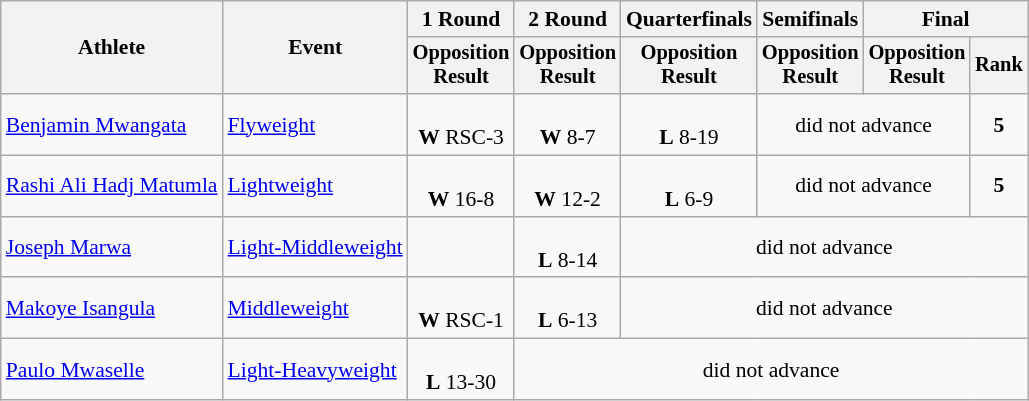<table class="wikitable" style="font-size:90%">
<tr>
<th rowspan="2">Athlete</th>
<th rowspan="2">Event</th>
<th>1 Round</th>
<th>2 Round</th>
<th>Quarterfinals</th>
<th>Semifinals</th>
<th colspan=2>Final</th>
</tr>
<tr style="font-size:95%">
<th>Opposition<br>Result</th>
<th>Opposition<br>Result</th>
<th>Opposition<br>Result</th>
<th>Opposition<br>Result</th>
<th>Opposition<br>Result</th>
<th>Rank</th>
</tr>
<tr align=center>
<td align=left><a href='#'>Benjamin Mwangata</a></td>
<td align=left><a href='#'>Flyweight</a></td>
<td><br><strong>W</strong> RSC-3</td>
<td><br><strong>W</strong> 8-7</td>
<td><br><strong>L</strong> 8-19</td>
<td colspan=2>did not advance</td>
<td><strong>5</strong></td>
</tr>
<tr align=center>
<td align=left><a href='#'>Rashi Ali Hadj Matumla</a></td>
<td align=left><a href='#'>Lightweight</a></td>
<td><br><strong>W</strong> 16-8</td>
<td><br><strong>W</strong> 12-2</td>
<td><br><strong>L</strong> 6-9</td>
<td colspan=2>did not advance</td>
<td><strong>5</strong></td>
</tr>
<tr align=center>
<td align=left><a href='#'>Joseph Marwa</a></td>
<td align=left><a href='#'>Light-Middleweight</a></td>
<td></td>
<td><br><strong>L</strong> 8-14</td>
<td colspan=4>did not advance</td>
</tr>
<tr align=center>
<td align=left><a href='#'>Makoye Isangula</a></td>
<td align=left><a href='#'>Middleweight</a></td>
<td><br><strong>W</strong> RSC-1</td>
<td><br><strong>L</strong> 6-13</td>
<td colspan=4>did not advance</td>
</tr>
<tr align=center>
<td align=left><a href='#'>Paulo Mwaselle</a></td>
<td align=left><a href='#'>Light-Heavyweight</a></td>
<td><br><strong>L</strong> 13-30</td>
<td colspan=5>did not advance</td>
</tr>
</table>
